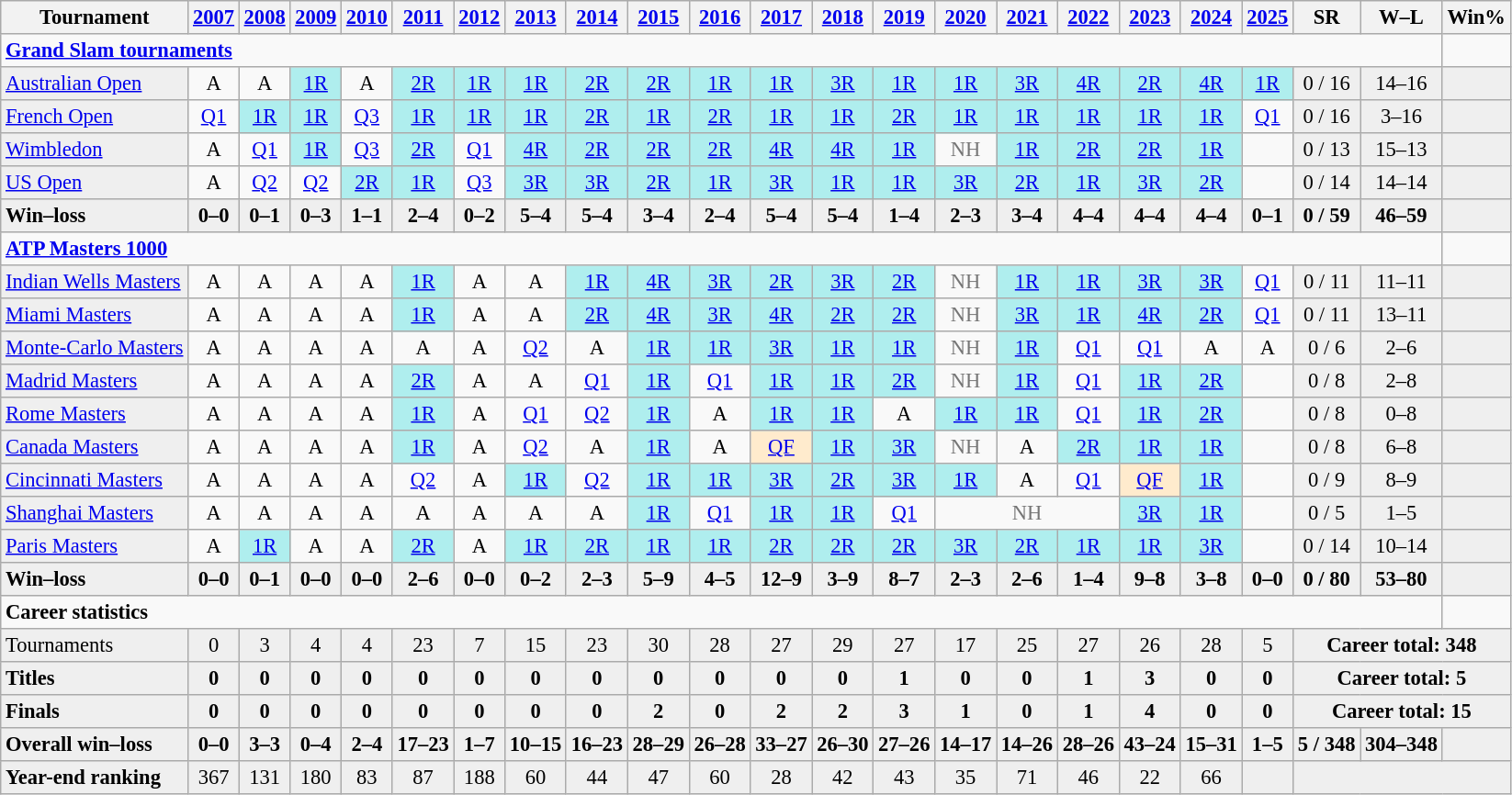<table class="nowrap wikitable" style=text-align:center;font-size:94%>
<tr>
<th>Tournament</th>
<th><a href='#'>2007</a></th>
<th><a href='#'>2008</a></th>
<th><a href='#'>2009</a></th>
<th><a href='#'>2010</a></th>
<th><a href='#'>2011</a></th>
<th><a href='#'>2012</a></th>
<th><a href='#'>2013</a></th>
<th><a href='#'>2014</a></th>
<th><a href='#'>2015</a></th>
<th><a href='#'>2016</a></th>
<th><a href='#'>2017</a></th>
<th><a href='#'>2018</a></th>
<th><a href='#'>2019</a></th>
<th><a href='#'>2020</a></th>
<th><a href='#'>2021</a></th>
<th><a href='#'>2022</a></th>
<th><a href='#'>2023</a></th>
<th><a href='#'>2024</a></th>
<th><a href='#'>2025</a></th>
<th>SR</th>
<th>W–L</th>
<th>Win%</th>
</tr>
<tr>
<td colspan="22" align="left"><strong><a href='#'>Grand Slam tournaments</a></strong></td>
</tr>
<tr>
<td bgcolor=efefef align=left><a href='#'>Australian Open</a></td>
<td>A</td>
<td>A</td>
<td bgcolor=afeeee><a href='#'>1R</a></td>
<td>A</td>
<td bgcolor=afeeee><a href='#'>2R</a></td>
<td bgcolor=afeeee><a href='#'>1R</a></td>
<td bgcolor=afeeee><a href='#'>1R</a></td>
<td bgcolor=afeeee><a href='#'>2R</a></td>
<td bgcolor=afeeee><a href='#'>2R</a></td>
<td bgcolor=afeeee><a href='#'>1R</a></td>
<td bgcolor=afeeee><a href='#'>1R</a></td>
<td bgcolor=afeeee><a href='#'>3R</a></td>
<td bgcolor=afeeee><a href='#'>1R</a></td>
<td bgcolor=afeeee><a href='#'>1R</a></td>
<td bgcolor=afeeee><a href='#'>3R</a></td>
<td bgcolor=afeeee><a href='#'>4R</a></td>
<td bgcolor=afeeee><a href='#'>2R</a></td>
<td bgcolor=afeeee><a href='#'>4R</a></td>
<td bgcolor=afeeee><a href='#'>1R</a></td>
<td bgcolor="efefef">0 / 16</td>
<td bgcolor=efefef>14–16</td>
<td bgcolor=efefef></td>
</tr>
<tr>
<td bgcolor=efefef align=left><a href='#'>French Open</a></td>
<td><a href='#'>Q1</a></td>
<td bgcolor=afeeee><a href='#'>1R</a></td>
<td bgcolor=afeeee><a href='#'>1R</a></td>
<td><a href='#'>Q3</a></td>
<td bgcolor=afeeee><a href='#'>1R</a></td>
<td bgcolor=afeeee><a href='#'>1R</a></td>
<td bgcolor=afeeee><a href='#'>1R</a></td>
<td bgcolor=afeeee><a href='#'>2R</a></td>
<td bgcolor=afeeee><a href='#'>1R</a></td>
<td bgcolor=afeeee><a href='#'>2R</a></td>
<td bgcolor=afeeee><a href='#'>1R</a></td>
<td bgcolor=afeeee><a href='#'>1R</a></td>
<td bgcolor=afeeee><a href='#'>2R</a></td>
<td bgcolor=afeeee><a href='#'>1R</a></td>
<td bgcolor=afeeee><a href='#'>1R</a></td>
<td bgcolor=afeeee><a href='#'>1R</a></td>
<td bgcolor=afeeee><a href='#'>1R</a></td>
<td bgcolor=afeeee><a href='#'>1R</a></td>
<td><a href='#'>Q1</a></td>
<td bgcolor="efefef">0 / 16</td>
<td bgcolor=efefef>3–16</td>
<td bgcolor=efefef></td>
</tr>
<tr>
<td bgcolor=efefef align=left><a href='#'>Wimbledon</a></td>
<td>A</td>
<td><a href='#'>Q1</a></td>
<td bgcolor=afeeee><a href='#'>1R</a></td>
<td><a href='#'>Q3</a></td>
<td bgcolor=afeeee><a href='#'>2R</a></td>
<td><a href='#'>Q1</a></td>
<td bgcolor=afeeee><a href='#'>4R</a></td>
<td bgcolor=afeeee><a href='#'>2R</a></td>
<td bgcolor=afeeee><a href='#'>2R</a></td>
<td bgcolor=afeeee><a href='#'>2R</a></td>
<td bgcolor=afeeee><a href='#'>4R</a></td>
<td bgcolor=afeeee><a href='#'>4R</a></td>
<td bgcolor=afeeee><a href='#'>1R</a></td>
<td style=color:#767676>NH</td>
<td bgcolor=afeeee><a href='#'>1R</a></td>
<td bgcolor=afeeee><a href='#'>2R</a></td>
<td bgcolor=afeeee><a href='#'>2R</a></td>
<td bgcolor=afeeee><a href='#'>1R</a></td>
<td></td>
<td bgcolor="efefef">0 / 13</td>
<td bgcolor=efefef>15–13</td>
<td bgcolor=efefef></td>
</tr>
<tr>
<td bgcolor=efefef align=left><a href='#'>US Open</a></td>
<td>A</td>
<td><a href='#'>Q2</a></td>
<td><a href='#'>Q2</a></td>
<td bgcolor=afeeee><a href='#'>2R</a></td>
<td bgcolor=afeeee><a href='#'>1R</a></td>
<td><a href='#'>Q3</a></td>
<td bgcolor=afeeee><a href='#'>3R</a></td>
<td bgcolor=afeeee><a href='#'>3R</a></td>
<td bgcolor=afeeee><a href='#'>2R</a></td>
<td bgcolor=afeeee><a href='#'>1R</a></td>
<td bgcolor=afeeee><a href='#'>3R</a></td>
<td bgcolor=afeeee><a href='#'>1R</a></td>
<td bgcolor=afeeee><a href='#'>1R</a></td>
<td bgcolor=afeeee><a href='#'>3R</a></td>
<td bgcolor=afeeee><a href='#'>2R</a></td>
<td bgcolor=afeeee><a href='#'>1R</a></td>
<td bgcolor=afeeee><a href='#'>3R</a></td>
<td bgcolor=afeeee><a href='#'>2R</a></td>
<td></td>
<td bgcolor="efefef">0 / 14</td>
<td bgcolor=efefef>14–14</td>
<td bgcolor=efefef></td>
</tr>
<tr style=background:#efefef;font-weight:bold>
<td align=left>Win–loss</td>
<td>0–0</td>
<td>0–1</td>
<td>0–3</td>
<td>1–1</td>
<td>2–4</td>
<td>0–2</td>
<td>5–4</td>
<td>5–4</td>
<td>3–4</td>
<td>2–4</td>
<td>5–4</td>
<td>5–4</td>
<td>1–4</td>
<td>2–3</td>
<td>3–4</td>
<td>4–4</td>
<td>4–4</td>
<td>4–4</td>
<td>0–1</td>
<td>0 / 59</td>
<td>46–59</td>
<td></td>
</tr>
<tr>
<td colspan="22" align="left"><strong><a href='#'>ATP Masters 1000</a></strong></td>
</tr>
<tr>
<td bgcolor=efefef align=left><a href='#'>Indian Wells Masters</a></td>
<td>A</td>
<td>A</td>
<td>A</td>
<td>A</td>
<td bgcolor=afeeee><a href='#'>1R</a></td>
<td>A</td>
<td>A</td>
<td bgcolor=afeeee><a href='#'>1R</a></td>
<td bgcolor=afeeee><a href='#'>4R</a></td>
<td bgcolor=afeeee><a href='#'>3R</a></td>
<td bgcolor=afeeee><a href='#'>2R</a></td>
<td bgcolor=afeeee><a href='#'>3R</a></td>
<td bgcolor=afeeee><a href='#'>2R</a></td>
<td style=color:#767676>NH</td>
<td bgcolor=afeeee><a href='#'>1R</a></td>
<td bgcolor=afeeee><a href='#'>1R</a></td>
<td bgcolor=afeeee><a href='#'>3R</a></td>
<td bgcolor=afeeee><a href='#'>3R</a></td>
<td><a href='#'>Q1</a></td>
<td bgcolor="efefef">0 / 11</td>
<td bgcolor=efefef>11–11</td>
<td bgcolor=efefef></td>
</tr>
<tr>
<td bgcolor=efefef align=left><a href='#'>Miami Masters</a></td>
<td>A</td>
<td>A</td>
<td>A</td>
<td>A</td>
<td bgcolor=afeeee><a href='#'>1R</a></td>
<td>A</td>
<td>A</td>
<td bgcolor=afeeee><a href='#'>2R</a></td>
<td bgcolor=afeeee><a href='#'>4R</a></td>
<td bgcolor=afeeee><a href='#'>3R</a></td>
<td bgcolor=afeeee><a href='#'>4R</a></td>
<td bgcolor=afeeee><a href='#'>2R</a></td>
<td bgcolor=afeeee><a href='#'>2R</a></td>
<td style=color:#767676>NH</td>
<td bgcolor=afeeee><a href='#'>3R</a></td>
<td bgcolor=afeeee><a href='#'>1R</a></td>
<td bgcolor=afeeee><a href='#'>4R</a></td>
<td bgcolor=afeeee><a href='#'>2R</a></td>
<td><a href='#'>Q1</a></td>
<td bgcolor="efefef">0 / 11</td>
<td bgcolor=efefef>13–11</td>
<td bgcolor=efefef></td>
</tr>
<tr>
<td bgcolor=efefef align=left><a href='#'>Monte-Carlo Masters</a></td>
<td>A</td>
<td>A</td>
<td>A</td>
<td>A</td>
<td>A</td>
<td>A</td>
<td><a href='#'>Q2</a></td>
<td>A</td>
<td bgcolor=afeeee><a href='#'>1R</a></td>
<td bgcolor=afeeee><a href='#'>1R</a></td>
<td bgcolor=afeeee><a href='#'>3R</a></td>
<td bgcolor=afeeee><a href='#'>1R</a></td>
<td bgcolor=afeeee><a href='#'>1R</a></td>
<td style=color:#767676>NH</td>
<td bgcolor=afeeee><a href='#'>1R</a></td>
<td><a href='#'>Q1</a></td>
<td><a href='#'>Q1</a></td>
<td>A</td>
<td>A</td>
<td bgcolor="efefef">0 / 6</td>
<td bgcolor=efefef>2–6</td>
<td bgcolor=efefef></td>
</tr>
<tr>
<td bgcolor=efefef align=left><a href='#'>Madrid Masters</a></td>
<td>A</td>
<td>A</td>
<td>A</td>
<td>A</td>
<td bgcolor=afeeee><a href='#'>2R</a></td>
<td>A</td>
<td>A</td>
<td><a href='#'>Q1</a></td>
<td bgcolor=afeeee><a href='#'>1R</a></td>
<td><a href='#'>Q1</a></td>
<td bgcolor=afeeee><a href='#'>1R</a></td>
<td bgcolor=afeeee><a href='#'>1R</a></td>
<td bgcolor=afeeee><a href='#'>2R</a></td>
<td style=color:#767676>NH</td>
<td bgcolor=afeeee><a href='#'>1R</a></td>
<td><a href='#'>Q1</a></td>
<td bgcolor=afeeee><a href='#'>1R</a></td>
<td bgcolor=afeeee><a href='#'>2R</a></td>
<td></td>
<td bgcolor="efefef">0 / 8</td>
<td bgcolor=efefef>2–8</td>
<td bgcolor=efefef></td>
</tr>
<tr>
<td bgcolor=efefef align=left><a href='#'>Rome Masters</a></td>
<td>A</td>
<td>A</td>
<td>A</td>
<td>A</td>
<td bgcolor=afeeee><a href='#'>1R</a></td>
<td>A</td>
<td><a href='#'>Q1</a></td>
<td><a href='#'>Q2</a></td>
<td bgcolor=afeeee><a href='#'>1R</a></td>
<td>A</td>
<td bgcolor=afeeee><a href='#'>1R</a></td>
<td bgcolor=afeeee><a href='#'>1R</a></td>
<td>A</td>
<td bgcolor=afeeee><a href='#'>1R</a></td>
<td bgcolor=afeeee><a href='#'>1R</a></td>
<td><a href='#'>Q1</a></td>
<td bgcolor=afeeee><a href='#'>1R</a></td>
<td bgcolor=afeeee><a href='#'>2R</a></td>
<td></td>
<td bgcolor="efefef">0 / 8</td>
<td bgcolor=efefef>0–8</td>
<td bgcolor=efefef></td>
</tr>
<tr>
<td bgcolor=efefef align=left><a href='#'>Canada Masters</a></td>
<td>A</td>
<td>A</td>
<td>A</td>
<td>A</td>
<td bgcolor=afeeee><a href='#'>1R</a></td>
<td>A</td>
<td><a href='#'>Q2</a></td>
<td>A</td>
<td bgcolor=afeeee><a href='#'>1R</a></td>
<td>A</td>
<td bgcolor=ffebcd><a href='#'>QF</a></td>
<td bgcolor=afeeee><a href='#'>1R</a></td>
<td bgcolor=afeeee><a href='#'>3R</a></td>
<td style=color:#767676>NH</td>
<td>A</td>
<td bgcolor=afeeee><a href='#'>2R</a></td>
<td bgcolor=afeeee><a href='#'>1R</a></td>
<td bgcolor=afeeee><a href='#'>1R</a></td>
<td></td>
<td bgcolor="efefef">0 / 8</td>
<td bgcolor=efefef>6–8</td>
<td bgcolor=efefef></td>
</tr>
<tr>
<td bgcolor=efefef align=left><a href='#'>Cincinnati Masters</a></td>
<td>A</td>
<td>A</td>
<td>A</td>
<td>A</td>
<td><a href='#'>Q2</a></td>
<td>A</td>
<td bgcolor=afeeee><a href='#'>1R</a></td>
<td><a href='#'>Q2</a></td>
<td bgcolor=afeeee><a href='#'>1R</a></td>
<td bgcolor=afeeee><a href='#'>1R</a></td>
<td bgcolor=afeeee><a href='#'>3R</a></td>
<td bgcolor=afeeee><a href='#'>2R</a></td>
<td bgcolor=afeeee><a href='#'>3R</a></td>
<td bgcolor=afeeee><a href='#'>1R</a></td>
<td>A</td>
<td><a href='#'>Q1</a></td>
<td bgcolor=ffebcd><a href='#'>QF</a></td>
<td bgcolor=afeeee><a href='#'>1R</a></td>
<td></td>
<td bgcolor="efefef">0 / 9</td>
<td bgcolor=efefef>8–9</td>
<td bgcolor=efefef></td>
</tr>
<tr>
<td bgcolor=efefef align=left><a href='#'>Shanghai Masters</a></td>
<td>A</td>
<td>A</td>
<td>A</td>
<td>A</td>
<td>A</td>
<td>A</td>
<td>A</td>
<td>A</td>
<td bgcolor=afeeee><a href='#'>1R</a></td>
<td><a href='#'>Q1</a></td>
<td bgcolor=afeeee><a href='#'>1R</a></td>
<td bgcolor=afeeee><a href='#'>1R</a></td>
<td><a href='#'>Q1</a></td>
<td colspan=3 style=color:#767676>NH</td>
<td bgcolor=afeeee><a href='#'>3R</a></td>
<td bgcolor=afeeee><a href='#'>1R</a></td>
<td></td>
<td bgcolor="efefef">0 / 5</td>
<td bgcolor=efefef>1–5</td>
<td bgcolor=efefef></td>
</tr>
<tr>
<td bgcolor=efefef align=left><a href='#'>Paris Masters</a></td>
<td>A</td>
<td bgcolor=afeeee><a href='#'>1R</a></td>
<td>A</td>
<td>A</td>
<td bgcolor=afeeee><a href='#'>2R</a></td>
<td>A</td>
<td bgcolor=afeeee><a href='#'>1R</a></td>
<td bgcolor=afeeee><a href='#'>2R</a></td>
<td bgcolor=afeeee><a href='#'>1R</a></td>
<td bgcolor=afeeee><a href='#'>1R</a></td>
<td bgcolor=afeeee><a href='#'>2R</a></td>
<td bgcolor=afeeee><a href='#'>2R</a></td>
<td bgcolor=afeeee><a href='#'>2R</a></td>
<td bgcolor=afeeee><a href='#'>3R</a></td>
<td bgcolor=afeeee><a href='#'>2R</a></td>
<td bgcolor=afeeee><a href='#'>1R</a></td>
<td bgcolor=afeeee><a href='#'>1R</a></td>
<td bgcolor=afeeee><a href='#'>3R</a></td>
<td></td>
<td bgcolor="efefef">0 / 14</td>
<td bgcolor=efefef>10–14</td>
<td bgcolor=efefef></td>
</tr>
<tr style=background:#efefef;font-weight:bold>
<td align=left>Win–loss</td>
<td>0–0</td>
<td>0–1</td>
<td>0–0</td>
<td>0–0</td>
<td>2–6</td>
<td>0–0</td>
<td>0–2</td>
<td>2–3</td>
<td>5–9</td>
<td>4–5</td>
<td>12–9</td>
<td>3–9</td>
<td>8–7</td>
<td>2–3</td>
<td>2–6</td>
<td>1–4</td>
<td>9–8</td>
<td>3–8</td>
<td>0–0</td>
<td>0 / 80</td>
<td>53–80</td>
<td></td>
</tr>
<tr>
<td colspan="22" align="left"><strong>Career statistics</strong></td>
</tr>
<tr bgcolor=efefef>
<td align=left>Tournaments</td>
<td>0</td>
<td>3</td>
<td>4</td>
<td>4</td>
<td>23</td>
<td>7</td>
<td>15</td>
<td>23</td>
<td>30</td>
<td>28</td>
<td>27</td>
<td>29</td>
<td>27</td>
<td>17</td>
<td>25</td>
<td>27</td>
<td>26</td>
<td>28</td>
<td>5</td>
<td colspan="3"><strong>Career total: 348</strong></td>
</tr>
<tr style=background:#efefef;font-weight:bold>
<td align=left>Titles</td>
<td>0</td>
<td>0</td>
<td>0</td>
<td>0</td>
<td>0</td>
<td>0</td>
<td>0</td>
<td>0</td>
<td>0</td>
<td>0</td>
<td>0</td>
<td>0</td>
<td>1</td>
<td>0</td>
<td>0</td>
<td>1</td>
<td>3</td>
<td>0</td>
<td>0</td>
<td colspan="3">Career total: 5</td>
</tr>
<tr style=background:#efefef;font-weight:bold>
<td align=left>Finals</td>
<td>0</td>
<td>0</td>
<td>0</td>
<td>0</td>
<td>0</td>
<td>0</td>
<td>0</td>
<td>0</td>
<td>2</td>
<td>0</td>
<td>2</td>
<td>2</td>
<td>3</td>
<td>1</td>
<td>0</td>
<td>1</td>
<td>4</td>
<td>0</td>
<td>0</td>
<td colspan="3">Career total: 15</td>
</tr>
<tr style=background:#efefef;font-weight:bold>
<td align=left>Overall win–loss</td>
<td>0–0</td>
<td>3–3</td>
<td>0–4</td>
<td>2–4</td>
<td>17–23</td>
<td>1–7</td>
<td>10–15</td>
<td>16–23</td>
<td>28–29</td>
<td>26–28</td>
<td>33–27</td>
<td>26–30</td>
<td>27–26</td>
<td>14–17</td>
<td>14–26</td>
<td>28–26</td>
<td>43–24</td>
<td>15–31</td>
<td>1–5</td>
<td>5 / 348</td>
<td>304–348</td>
<td></td>
</tr>
<tr bgcolor=efefef>
<td align=left><strong>Year-end ranking</strong></td>
<td>367</td>
<td>131</td>
<td>180</td>
<td>83</td>
<td>87</td>
<td>188</td>
<td>60</td>
<td>44</td>
<td>47</td>
<td>60</td>
<td>28</td>
<td>42</td>
<td>43</td>
<td>35</td>
<td>71</td>
<td>46</td>
<td>22</td>
<td>66</td>
<td></td>
<td colspan="3"></td>
</tr>
</table>
